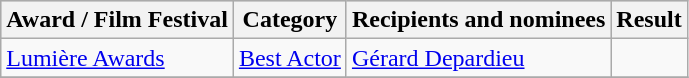<table class="wikitable plainrowheaders sortable">
<tr style="background:#ccc; text-align:center;">
<th scope="col">Award / Film Festival</th>
<th scope="col">Category</th>
<th scope="col">Recipients and nominees</th>
<th scope="col">Result</th>
</tr>
<tr>
<td><a href='#'>Lumière Awards</a></td>
<td><a href='#'>Best Actor</a></td>
<td><a href='#'>Gérard Depardieu</a></td>
<td></td>
</tr>
<tr>
</tr>
</table>
